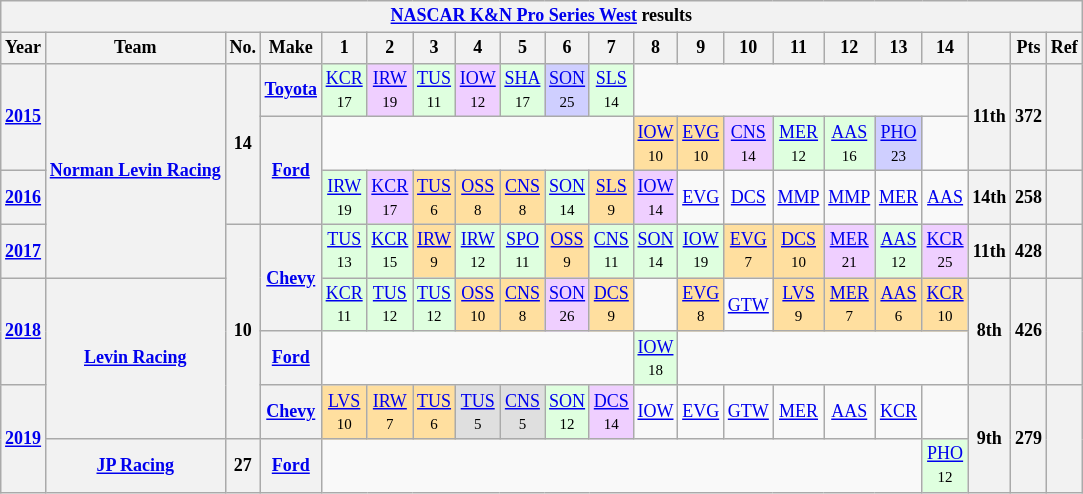<table class="wikitable" style="text-align:center; font-size:75%">
<tr>
<th colspan=23><a href='#'>NASCAR K&N Pro Series West</a> results</th>
</tr>
<tr>
<th>Year</th>
<th>Team</th>
<th>No.</th>
<th>Make</th>
<th>1</th>
<th>2</th>
<th>3</th>
<th>4</th>
<th>5</th>
<th>6</th>
<th>7</th>
<th>8</th>
<th>9</th>
<th>10</th>
<th>11</th>
<th>12</th>
<th>13</th>
<th>14</th>
<th></th>
<th>Pts</th>
<th>Ref</th>
</tr>
<tr>
<th rowspan=2><a href='#'>2015</a></th>
<th rowspan=4><a href='#'>Norman Levin Racing</a></th>
<th rowspan=3>14</th>
<th><a href='#'>Toyota</a></th>
<td style="background:#DFFFDF;"><a href='#'>KCR</a><br><small>17</small></td>
<td style="background:#EFCFFF;"><a href='#'>IRW</a><br><small>19</small></td>
<td style="background:#DFFFDF;"><a href='#'>TUS</a><br><small>11</small></td>
<td style="background:#EFCFFF;"><a href='#'>IOW</a><br><small>12</small></td>
<td style="background:#DFFFDF;"><a href='#'>SHA</a><br><small>17</small></td>
<td style="background:#CFCFFF;"><a href='#'>SON</a><br><small>25</small></td>
<td style="background:#DFFFDF;"><a href='#'>SLS</a><br><small>14</small></td>
<td colspan=7></td>
<th rowspan=2>11th</th>
<th rowspan=2>372</th>
<th rowspan=2></th>
</tr>
<tr>
<th rowspan=2><a href='#'>Ford</a></th>
<td colspan=7></td>
<td style="background:#FFDF9F;"><a href='#'>IOW</a><br><small>10</small></td>
<td style="background:#FFDF9F;"><a href='#'>EVG</a><br><small>10</small></td>
<td style="background:#EFCFFF;"><a href='#'>CNS</a><br><small>14</small></td>
<td style="background:#DFFFDF;"><a href='#'>MER</a><br><small>12</small></td>
<td style="background:#DFFFDF;"><a href='#'>AAS</a><br><small>16</small></td>
<td style="background:#CFCFFF;"><a href='#'>PHO</a><br><small>23</small></td>
<td></td>
</tr>
<tr>
<th><a href='#'>2016</a></th>
<td style="background:#DFFFDF;"><a href='#'>IRW</a><br><small>19</small></td>
<td style="background:#EFCFFF;"><a href='#'>KCR</a><br><small>17</small></td>
<td style="background:#FFDF9F;"><a href='#'>TUS</a><br><small>6</small></td>
<td style="background:#FFDF9F;"><a href='#'>OSS</a><br><small>8</small></td>
<td style="background:#FFDF9F;"><a href='#'>CNS</a><br><small>8</small></td>
<td style="background:#DFFFDF;"><a href='#'>SON</a><br><small>14</small></td>
<td style="background:#FFDF9F;"><a href='#'>SLS</a><br><small>9</small></td>
<td style="background:#EFCFFF;"><a href='#'>IOW</a><br><small>14</small></td>
<td><a href='#'>EVG</a></td>
<td><a href='#'>DCS</a></td>
<td><a href='#'>MMP</a></td>
<td><a href='#'>MMP</a></td>
<td><a href='#'>MER</a></td>
<td><a href='#'>AAS</a></td>
<th>14th</th>
<th>258</th>
<th></th>
</tr>
<tr>
<th><a href='#'>2017</a></th>
<th rowspan=4>10</th>
<th rowspan=2><a href='#'>Chevy</a></th>
<td style="background:#DFFFDF;"><a href='#'>TUS</a><br><small>13</small></td>
<td style="background:#DFFFDF;"><a href='#'>KCR</a><br><small>15</small></td>
<td style="background:#FFDF9F;"><a href='#'>IRW</a><br><small>9</small></td>
<td style="background:#DFFFDF;"><a href='#'>IRW</a><br><small>12</small></td>
<td style="background:#DFFFDF;"><a href='#'>SPO</a><br><small>11</small></td>
<td style="background:#FFDF9F;"><a href='#'>OSS</a><br><small>9</small></td>
<td style="background:#DFFFDF;"><a href='#'>CNS</a><br><small>11</small></td>
<td style="background:#DFFFDF;"><a href='#'>SON</a><br><small>14</small></td>
<td style="background:#DFFFDF;"><a href='#'>IOW</a><br><small>19</small></td>
<td style="background:#FFDF9F;"><a href='#'>EVG</a><br><small>7</small></td>
<td style="background:#FFDF9F;"><a href='#'>DCS</a><br><small>10</small></td>
<td style="background:#EFCFFF;"><a href='#'>MER</a><br><small>21</small></td>
<td style="background:#DFFFDF;"><a href='#'>AAS</a><br><small>12</small></td>
<td style="background:#EFCFFF;"><a href='#'>KCR</a><br><small>25</small></td>
<th>11th</th>
<th>428</th>
<th></th>
</tr>
<tr>
<th rowspan=2><a href='#'>2018</a></th>
<th rowspan=3><a href='#'>Levin Racing</a></th>
<td style="background:#DFFFDF;"><a href='#'>KCR</a><br><small>11</small></td>
<td style="background:#DFFFDF;"><a href='#'>TUS</a><br><small>12</small></td>
<td style="background:#DFFFDF;"><a href='#'>TUS</a><br><small>12</small></td>
<td style="background:#FFDF9F;"><a href='#'>OSS</a><br><small>10</small></td>
<td style="background:#FFDF9F;"><a href='#'>CNS</a><br><small>8</small></td>
<td style="background:#EFCFFF;"><a href='#'>SON</a><br><small>26</small></td>
<td style="background:#FFDF9F;"><a href='#'>DCS</a><br><small>9</small></td>
<td></td>
<td style="background:#FFDF9F;"><a href='#'>EVG</a><br><small>8</small></td>
<td><a href='#'>GTW</a></td>
<td style="background:#FFDF9F;"><a href='#'>LVS</a><br><small>9</small></td>
<td style="background:#FFDF9F;"><a href='#'>MER</a><br><small>7</small></td>
<td style="background:#FFDF9F;"><a href='#'>AAS</a><br><small>6</small></td>
<td style="background:#FFDF9F;"><a href='#'>KCR</a><br><small>10</small></td>
<th rowspan=2>8th</th>
<th rowspan=2>426</th>
<th rowspan=2></th>
</tr>
<tr>
<th><a href='#'>Ford</a></th>
<td colspan=7></td>
<td style="background:#DFFFDF;"><a href='#'>IOW</a><br><small>18</small></td>
<td colspan=6></td>
</tr>
<tr>
<th rowspan=2><a href='#'>2019</a></th>
<th><a href='#'>Chevy</a></th>
<td style="background:#FFDF9F;"><a href='#'>LVS</a><br><small>10</small></td>
<td style="background:#FFDF9F;"><a href='#'>IRW</a><br><small>7</small></td>
<td style="background:#FFDF9F;"><a href='#'>TUS</a><br><small>6</small></td>
<td style="background:#DFDFDF;"><a href='#'>TUS</a><br><small>5</small></td>
<td style="background:#DFDFDF;"><a href='#'>CNS</a><br><small>5</small></td>
<td style="background:#DFFFDF;"><a href='#'>SON</a><br><small>12</small></td>
<td style="background:#EFCFFF;"><a href='#'>DCS</a><br><small>14</small></td>
<td><a href='#'>IOW</a></td>
<td><a href='#'>EVG</a></td>
<td><a href='#'>GTW</a></td>
<td><a href='#'>MER</a></td>
<td><a href='#'>AAS</a></td>
<td><a href='#'>KCR</a></td>
<td></td>
<th rowspan=2>9th</th>
<th rowspan=2>279</th>
<th rowspan=2></th>
</tr>
<tr>
<th><a href='#'>JP Racing</a></th>
<th>27</th>
<th><a href='#'>Ford</a></th>
<td colspan=13></td>
<td style="background:#DFFFDF;"><a href='#'>PHO</a><br><small>12</small></td>
</tr>
</table>
